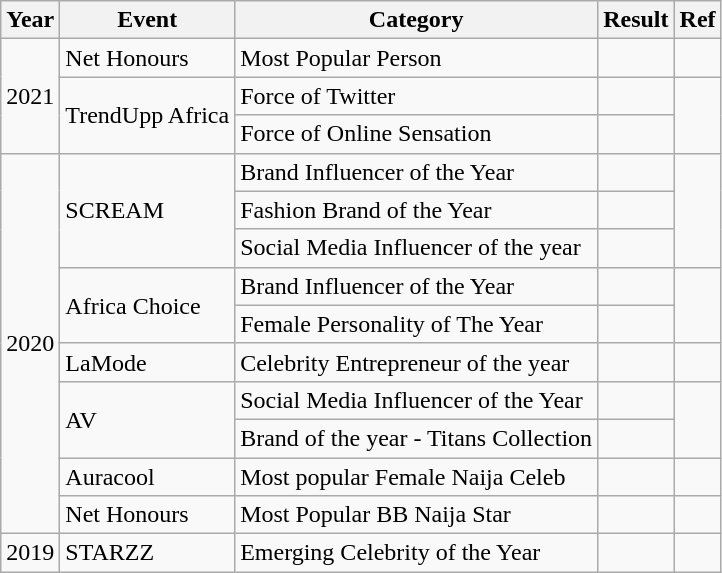<table class="wikitable">
<tr>
<th>Year</th>
<th>Event</th>
<th>Category</th>
<th>Result</th>
<th>Ref</th>
</tr>
<tr>
<td rowspan="3">2021</td>
<td>Net Honours</td>
<td>Most Popular Person</td>
<td></td>
<td></td>
</tr>
<tr>
<td rowspan="2">TrendUpp Africa</td>
<td>Force of Twitter</td>
<td></td>
<td rowspan="2"></td>
</tr>
<tr>
<td>Force of Online Sensation</td>
<td></td>
</tr>
<tr>
<td rowspan="10">2020</td>
<td rowspan="3">SCREAM</td>
<td>Brand Influencer of the Year</td>
<td></td>
<td rowspan="3"></td>
</tr>
<tr>
<td>Fashion Brand of the Year</td>
<td></td>
</tr>
<tr>
<td>Social Media Influencer of the year</td>
<td></td>
</tr>
<tr>
<td rowspan="2">Africa Choice</td>
<td>Brand Influencer of the Year</td>
<td></td>
<td rowspan="2"></td>
</tr>
<tr>
<td>Female Personality of The Year</td>
<td></td>
</tr>
<tr>
<td>LaMode</td>
<td>Celebrity Entrepreneur of the year</td>
<td></td>
<td></td>
</tr>
<tr>
<td rowspan="2">AV</td>
<td>Social Media Influencer of the Year</td>
<td></td>
<td rowspan="2"></td>
</tr>
<tr>
<td>Brand of the year - Titans Collection</td>
<td></td>
</tr>
<tr>
<td>Auracool</td>
<td>Most popular Female Naija Celeb</td>
<td></td>
<td></td>
</tr>
<tr>
<td>Net Honours</td>
<td>Most Popular BB Naija Star</td>
<td></td>
<td></td>
</tr>
<tr>
<td>2019</td>
<td>STARZZ</td>
<td>Emerging Celebrity of the Year</td>
<td></td>
<td></td>
</tr>
</table>
